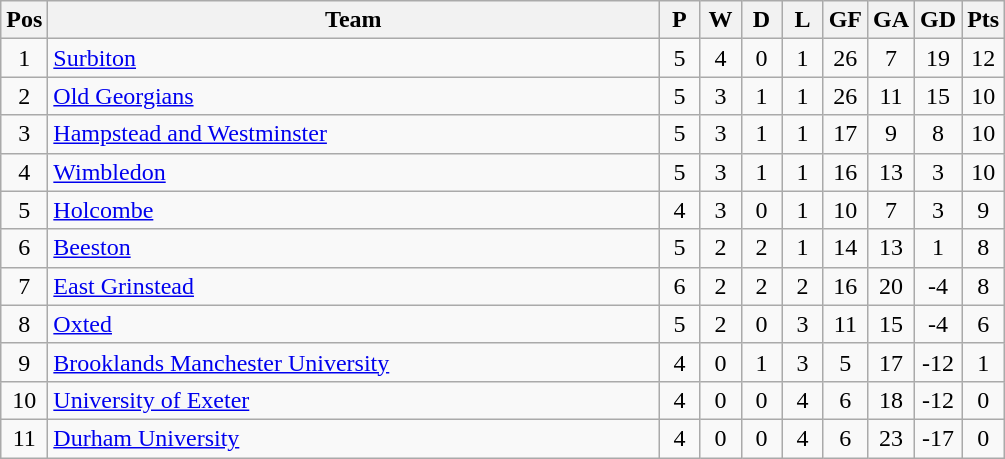<table class="wikitable" style="font-size: 100%">
<tr>
<th width=20>Pos</th>
<th width=400>Team</th>
<th width=20>P</th>
<th width=20>W</th>
<th width=20>D</th>
<th width=20>L</th>
<th width=20>GF</th>
<th width=20>GA</th>
<th width=20>GD</th>
<th width=20>Pts</th>
</tr>
<tr align=center>
<td>1</td>
<td align="left"><a href='#'>Surbiton</a></td>
<td>5</td>
<td>4</td>
<td>0</td>
<td>1</td>
<td>26</td>
<td>7</td>
<td>19</td>
<td>12</td>
</tr>
<tr align=center>
<td>2</td>
<td align="left"><a href='#'>Old Georgians</a></td>
<td>5</td>
<td>3</td>
<td>1</td>
<td>1</td>
<td>26</td>
<td>11</td>
<td>15</td>
<td>10</td>
</tr>
<tr align=center>
<td>3</td>
<td align="left"><a href='#'>Hampstead and Westminster</a></td>
<td>5</td>
<td>3</td>
<td>1</td>
<td>1</td>
<td>17</td>
<td>9</td>
<td>8</td>
<td>10</td>
</tr>
<tr align=center>
<td>4</td>
<td align="left"><a href='#'>Wimbledon</a></td>
<td>5</td>
<td>3</td>
<td>1</td>
<td>1</td>
<td>16</td>
<td>13</td>
<td>3</td>
<td>10</td>
</tr>
<tr align=center>
<td>5</td>
<td align="left"><a href='#'>Holcombe</a></td>
<td>4</td>
<td>3</td>
<td>0</td>
<td>1</td>
<td>10</td>
<td>7</td>
<td>3</td>
<td>9</td>
</tr>
<tr align=center>
<td>6</td>
<td align="left"><a href='#'>Beeston</a></td>
<td>5</td>
<td>2</td>
<td>2</td>
<td>1</td>
<td>14</td>
<td>13</td>
<td>1</td>
<td>8</td>
</tr>
<tr align=center>
<td>7</td>
<td align="left"><a href='#'>East Grinstead</a></td>
<td>6</td>
<td>2</td>
<td>2</td>
<td>2</td>
<td>16</td>
<td>20</td>
<td>-4</td>
<td>8</td>
</tr>
<tr align=center>
<td>8</td>
<td align="left"><a href='#'>Oxted</a></td>
<td>5</td>
<td>2</td>
<td>0</td>
<td>3</td>
<td>11</td>
<td>15</td>
<td>-4</td>
<td>6</td>
</tr>
<tr align=center>
<td>9</td>
<td align="left"><a href='#'>Brooklands Manchester University</a></td>
<td>4</td>
<td>0</td>
<td>1</td>
<td>3</td>
<td>5</td>
<td>17</td>
<td>-12</td>
<td>1</td>
</tr>
<tr align=center>
<td>10</td>
<td align="left"><a href='#'>University of Exeter</a></td>
<td>4</td>
<td>0</td>
<td>0</td>
<td>4</td>
<td>6</td>
<td>18</td>
<td>-12</td>
<td>0</td>
</tr>
<tr align=center>
<td>11</td>
<td align="left"><a href='#'>Durham University</a></td>
<td>4</td>
<td>0</td>
<td>0</td>
<td>4</td>
<td>6</td>
<td>23</td>
<td>-17</td>
<td>0</td>
</tr>
</table>
